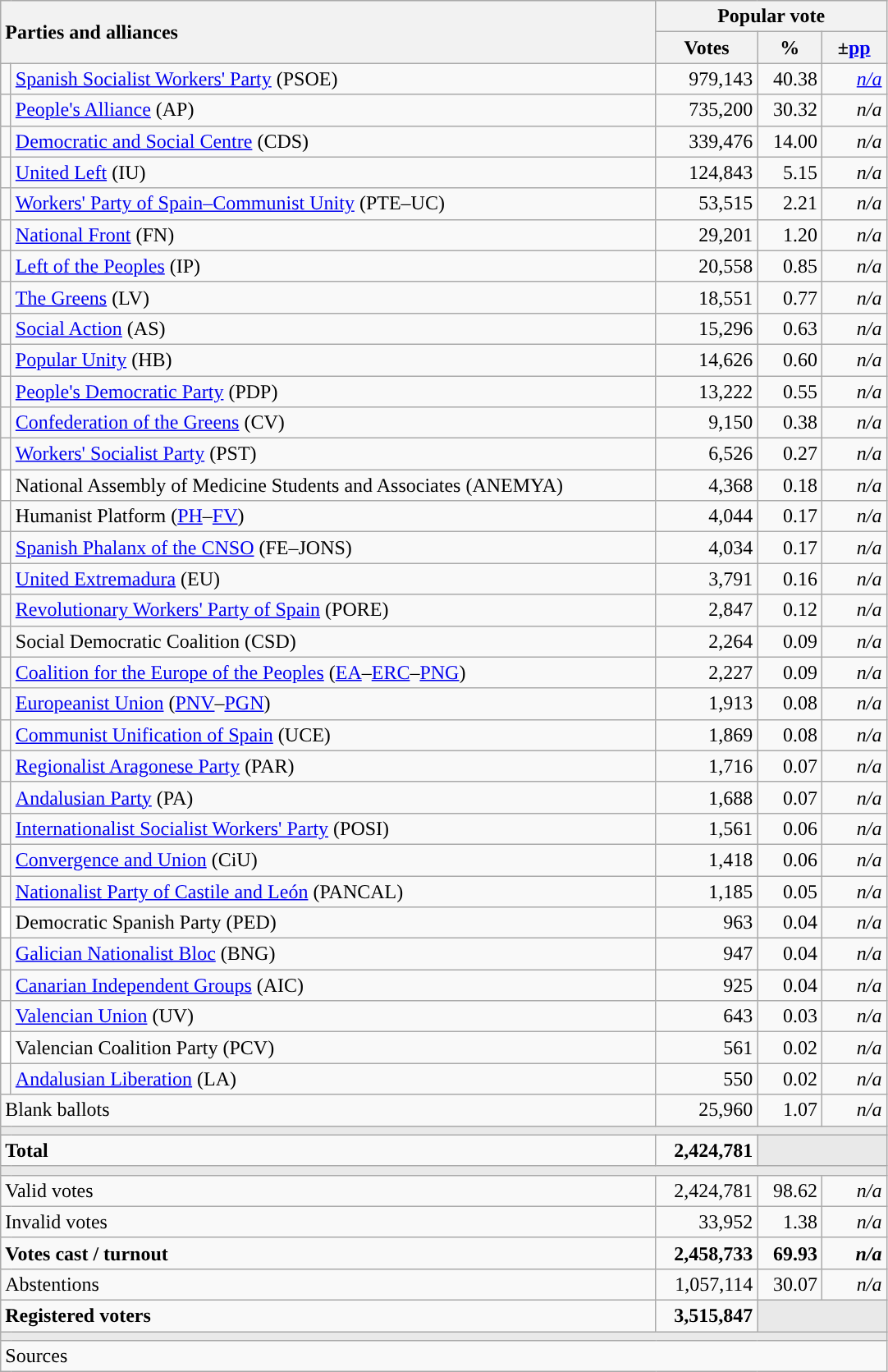<table class="wikitable" style="text-align:right">
<tr>
<th style="text-align:left;" rowspan="2" colspan="2" width="525">Parties and alliances</th>
<th colspan="3">Popular vote</th>
</tr>
<tr>
<th width="75">Votes</th>
<th width="45">%</th>
<th width="45">±<a href='#'>pp</a></th>
</tr>
<tr>
<td width="1" style="color:inherit;background:"></td>
<td align="left"><a href='#'>Spanish Socialist Workers' Party</a> (PSOE)</td>
<td>979,143</td>
<td>40.38</td>
<td><em><a href='#'>n/a</a></em></td>
</tr>
<tr>
<td style="color:inherit;background:"></td>
<td align="left"><a href='#'>People's Alliance</a> (AP)</td>
<td>735,200</td>
<td>30.32</td>
<td><em>n/a</em></td>
</tr>
<tr>
<td style="color:inherit;background:"></td>
<td align="left"><a href='#'>Democratic and Social Centre</a> (CDS)</td>
<td>339,476</td>
<td>14.00</td>
<td><em>n/a</em></td>
</tr>
<tr>
<td style="color:inherit;background:"></td>
<td align="left"><a href='#'>United Left</a> (IU)</td>
<td>124,843</td>
<td>5.15</td>
<td><em>n/a</em></td>
</tr>
<tr>
<td style="color:inherit;background:"></td>
<td align="left"><a href='#'>Workers' Party of Spain–Communist Unity</a> (PTE–UC)</td>
<td>53,515</td>
<td>2.21</td>
<td><em>n/a</em></td>
</tr>
<tr>
<td style="color:inherit;background:"></td>
<td align="left"><a href='#'>National Front</a> (FN)</td>
<td>29,201</td>
<td>1.20</td>
<td><em>n/a</em></td>
</tr>
<tr>
<td style="color:inherit;background:"></td>
<td align="left"><a href='#'>Left of the Peoples</a> (IP)</td>
<td>20,558</td>
<td>0.85</td>
<td><em>n/a</em></td>
</tr>
<tr>
<td style="color:inherit;background:"></td>
<td align="left"><a href='#'>The Greens</a> (LV)</td>
<td>18,551</td>
<td>0.77</td>
<td><em>n/a</em></td>
</tr>
<tr>
<td style="color:inherit;background:"></td>
<td align="left"><a href='#'>Social Action</a> (AS)</td>
<td>15,296</td>
<td>0.63</td>
<td><em>n/a</em></td>
</tr>
<tr>
<td style="color:inherit;background:"></td>
<td align="left"><a href='#'>Popular Unity</a> (HB)</td>
<td>14,626</td>
<td>0.60</td>
<td><em>n/a</em></td>
</tr>
<tr>
<td style="color:inherit;background:"></td>
<td align="left"><a href='#'>People's Democratic Party</a> (PDP)</td>
<td>13,222</td>
<td>0.55</td>
<td><em>n/a</em></td>
</tr>
<tr>
<td style="color:inherit;background:"></td>
<td align="left"><a href='#'>Confederation of the Greens</a> (CV)</td>
<td>9,150</td>
<td>0.38</td>
<td><em>n/a</em></td>
</tr>
<tr>
<td style="color:inherit;background:"></td>
<td align="left"><a href='#'>Workers' Socialist Party</a> (PST)</td>
<td>6,526</td>
<td>0.27</td>
<td><em>n/a</em></td>
</tr>
<tr>
<td bgcolor="white"></td>
<td align="left">National Assembly of Medicine Students and Associates (ANEMYA)</td>
<td>4,368</td>
<td>0.18</td>
<td><em>n/a</em></td>
</tr>
<tr>
<td style="color:inherit;background:"></td>
<td align="left">Humanist Platform (<a href='#'>PH</a>–<a href='#'>FV</a>)</td>
<td>4,044</td>
<td>0.17</td>
<td><em>n/a</em></td>
</tr>
<tr>
<td style="color:inherit;background:"></td>
<td align="left"><a href='#'>Spanish Phalanx of the CNSO</a> (FE–JONS)</td>
<td>4,034</td>
<td>0.17</td>
<td><em>n/a</em></td>
</tr>
<tr>
<td style="color:inherit;background:"></td>
<td align="left"><a href='#'>United Extremadura</a> (EU)</td>
<td>3,791</td>
<td>0.16</td>
<td><em>n/a</em></td>
</tr>
<tr>
<td style="color:inherit;background:"></td>
<td align="left"><a href='#'>Revolutionary Workers' Party of Spain</a> (PORE)</td>
<td>2,847</td>
<td>0.12</td>
<td><em>n/a</em></td>
</tr>
<tr>
<td style="color:inherit;background:"></td>
<td align="left">Social Democratic Coalition (CSD)</td>
<td>2,264</td>
<td>0.09</td>
<td><em>n/a</em></td>
</tr>
<tr>
<td style="color:inherit;background:"></td>
<td align="left"><a href='#'>Coalition for the Europe of the Peoples</a> (<a href='#'>EA</a>–<a href='#'>ERC</a>–<a href='#'>PNG</a>)</td>
<td>2,227</td>
<td>0.09</td>
<td><em>n/a</em></td>
</tr>
<tr>
<td style="color:inherit;background:"></td>
<td align="left"><a href='#'>Europeanist Union</a> (<a href='#'>PNV</a>–<a href='#'>PGN</a>)</td>
<td>1,913</td>
<td>0.08</td>
<td><em>n/a</em></td>
</tr>
<tr>
<td style="color:inherit;background:"></td>
<td align="left"><a href='#'>Communist Unification of Spain</a> (UCE)</td>
<td>1,869</td>
<td>0.08</td>
<td><em>n/a</em></td>
</tr>
<tr>
<td style="color:inherit;background:"></td>
<td align="left"><a href='#'>Regionalist Aragonese Party</a> (PAR)</td>
<td>1,716</td>
<td>0.07</td>
<td><em>n/a</em></td>
</tr>
<tr>
<td style="color:inherit;background:"></td>
<td align="left"><a href='#'>Andalusian Party</a> (PA)</td>
<td>1,688</td>
<td>0.07</td>
<td><em>n/a</em></td>
</tr>
<tr>
<td style="color:inherit;background:"></td>
<td align="left"><a href='#'>Internationalist Socialist Workers' Party</a> (POSI)</td>
<td>1,561</td>
<td>0.06</td>
<td><em>n/a</em></td>
</tr>
<tr>
<td style="color:inherit;background:"></td>
<td align="left"><a href='#'>Convergence and Union</a> (CiU)</td>
<td>1,418</td>
<td>0.06</td>
<td><em>n/a</em></td>
</tr>
<tr>
<td style="color:inherit;background:"></td>
<td align="left"><a href='#'>Nationalist Party of Castile and León</a> (PANCAL)</td>
<td>1,185</td>
<td>0.05</td>
<td><em>n/a</em></td>
</tr>
<tr>
<td bgcolor="white"></td>
<td align="left">Democratic Spanish Party (PED)</td>
<td>963</td>
<td>0.04</td>
<td><em>n/a</em></td>
</tr>
<tr>
<td style="color:inherit;background:"></td>
<td align="left"><a href='#'>Galician Nationalist Bloc</a> (BNG)</td>
<td>947</td>
<td>0.04</td>
<td><em>n/a</em></td>
</tr>
<tr>
<td style="color:inherit;background:"></td>
<td align="left"><a href='#'>Canarian Independent Groups</a> (AIC)</td>
<td>925</td>
<td>0.04</td>
<td><em>n/a</em></td>
</tr>
<tr>
<td style="color:inherit;background:"></td>
<td align="left"><a href='#'>Valencian Union</a> (UV)</td>
<td>643</td>
<td>0.03</td>
<td><em>n/a</em></td>
</tr>
<tr>
<td bgcolor="white"></td>
<td align="left">Valencian Coalition Party (PCV)</td>
<td>561</td>
<td>0.02</td>
<td><em>n/a</em></td>
</tr>
<tr>
<td style="color:inherit;background:"></td>
<td align="left"><a href='#'>Andalusian Liberation</a> (LA)</td>
<td>550</td>
<td>0.02</td>
<td><em>n/a</em></td>
</tr>
<tr>
<td align="left" colspan="2">Blank ballots</td>
<td>25,960</td>
<td>1.07</td>
<td><em>n/a</em></td>
</tr>
<tr>
<td colspan="5" bgcolor="#E9E9E9"></td>
</tr>
<tr style="font-weight:bold;">
<td align="left" colspan="2">Total</td>
<td>2,424,781</td>
<td bgcolor="#E9E9E9" colspan="2"></td>
</tr>
<tr>
<td colspan="5" bgcolor="#E9E9E9"></td>
</tr>
<tr>
<td align="left" colspan="2">Valid votes</td>
<td>2,424,781</td>
<td>98.62</td>
<td><em>n/a</em></td>
</tr>
<tr>
<td align="left" colspan="2">Invalid votes</td>
<td>33,952</td>
<td>1.38</td>
<td><em>n/a</em></td>
</tr>
<tr style="font-weight:bold;">
<td align="left" colspan="2">Votes cast / turnout</td>
<td>2,458,733</td>
<td>69.93</td>
<td><em>n/a</em></td>
</tr>
<tr>
<td align="left" colspan="2">Abstentions</td>
<td>1,057,114</td>
<td>30.07</td>
<td><em>n/a</em></td>
</tr>
<tr style="font-weight:bold;">
<td align="left" colspan="2">Registered voters</td>
<td>3,515,847</td>
<td bgcolor="#E9E9E9" colspan="2"></td>
</tr>
<tr>
<td colspan="5" bgcolor="#E9E9E9"></td>
</tr>
<tr>
<td align="left" colspan="5">Sources</td>
</tr>
</table>
